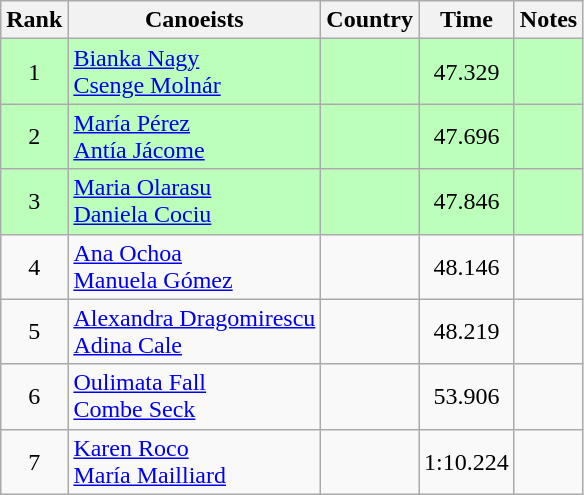<table class="wikitable" style="text-align:center">
<tr>
<th>Rank</th>
<th>Canoeists</th>
<th>Country</th>
<th>Time</th>
<th>Notes</th>
</tr>
<tr bgcolor=bbffbb>
<td>1</td>
<td align="left"><a href='#'>Bianka Nagy</a><br><a href='#'>Csenge Molnár</a></td>
<td align="left"></td>
<td>47.329</td>
<td></td>
</tr>
<tr bgcolor=bbffbb>
<td>2</td>
<td align="left"><a href='#'>María Pérez</a><br><a href='#'>Antía Jácome</a></td>
<td align="left"></td>
<td>47.696</td>
<td></td>
</tr>
<tr bgcolor=bbffbb>
<td>3</td>
<td align="left"><a href='#'>Maria Olarasu</a><br><a href='#'>Daniela Cociu</a></td>
<td align="left"></td>
<td>47.846</td>
<td></td>
</tr>
<tr>
<td>4</td>
<td align="left"><a href='#'>Ana Ochoa</a><br><a href='#'>Manuela Gómez</a></td>
<td align="left"></td>
<td>48.146</td>
<td></td>
</tr>
<tr>
<td>5</td>
<td align="left"><a href='#'>Alexandra Dragomirescu</a><br><a href='#'>Adina Cale</a></td>
<td align="left"></td>
<td>48.219</td>
<td></td>
</tr>
<tr>
<td>6</td>
<td align="left"><a href='#'>Oulimata Fall</a><br><a href='#'>Combe Seck</a></td>
<td align="left"></td>
<td>53.906</td>
<td></td>
</tr>
<tr>
<td>7</td>
<td align="left"><a href='#'>Karen Roco</a><br><a href='#'>María Mailliard</a></td>
<td align="left"></td>
<td>1:10.224</td>
<td></td>
</tr>
</table>
